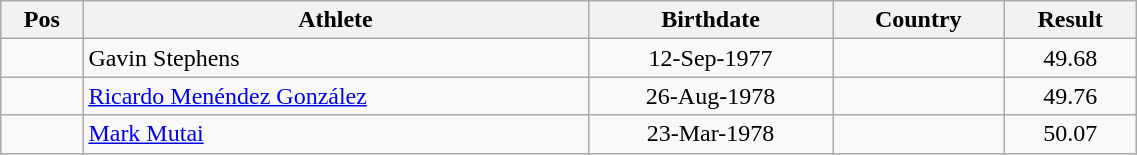<table class="wikitable"  style="text-align:center; width:60%;">
<tr>
<th>Pos</th>
<th>Athlete</th>
<th>Birthdate</th>
<th>Country</th>
<th>Result</th>
</tr>
<tr>
<td align=center></td>
<td align=left>Gavin Stephens</td>
<td>12-Sep-1977</td>
<td align=left></td>
<td>49.68</td>
</tr>
<tr>
<td align=center></td>
<td align=left><a href='#'>Ricardo Menéndez González</a></td>
<td>26-Aug-1978</td>
<td align=left></td>
<td>49.76</td>
</tr>
<tr>
<td align=center></td>
<td align=left><a href='#'>Mark Mutai</a></td>
<td>23-Mar-1978</td>
<td align=left></td>
<td>50.07</td>
</tr>
</table>
